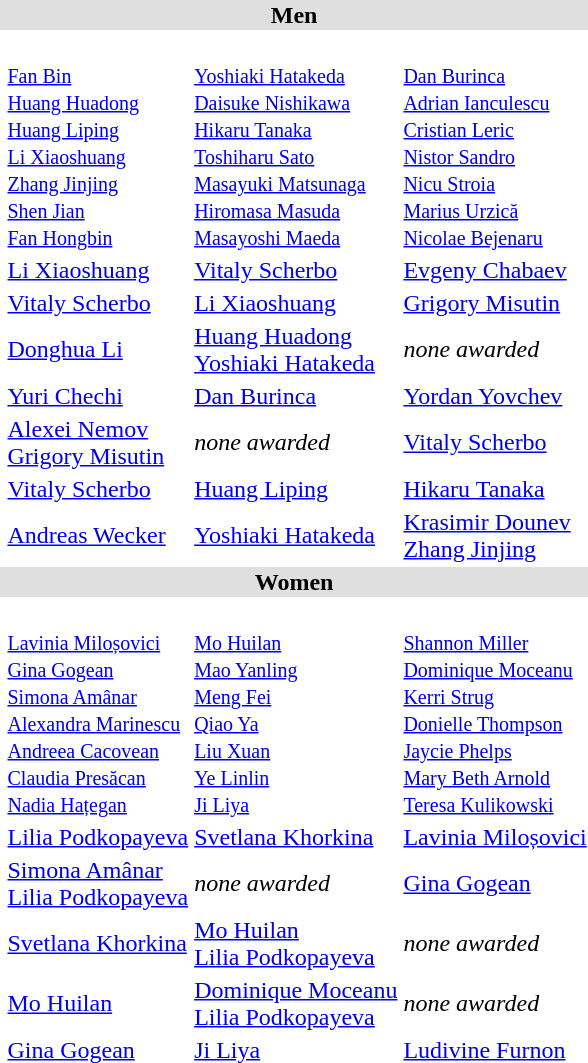<table>
<tr style="background:#dfdfdf;">
<td colspan="4" style="text-align:center;"><strong>Men</strong></td>
</tr>
<tr>
<th scope=row style="text-align:left"><br></th>
<td><br><small><a href='#'>Fan Bin</a><br><a href='#'>Huang Huadong</a><br><a href='#'>Huang Liping</a><br><a href='#'>Li Xiaoshuang</a><br><a href='#'>Zhang Jinjing</a><br><a href='#'>Shen Jian</a><br><a href='#'>Fan Hongbin</a></small></td>
<td><br><small><a href='#'>Yoshiaki Hatakeda</a><br><a href='#'>Daisuke Nishikawa</a><br><a href='#'>Hikaru Tanaka</a><br><a href='#'>Toshiharu Sato</a><br><a href='#'>Masayuki Matsunaga</a><br><a href='#'>Hiromasa Masuda</a><br><a href='#'>Masayoshi Maeda</a></small></td>
<td><br><small><a href='#'>Dan Burinca</a><br><a href='#'>Adrian Ianculescu</a><br><a href='#'>Cristian Leric</a><br><a href='#'>Nistor Sandro</a><br><a href='#'>Nicu Stroia</a><br><a href='#'>Marius Urzică</a><br><a href='#'>Nicolae Bejenaru</a></small></td>
</tr>
<tr>
<th scope=row style="text-align:left"><br></th>
<td> <a href='#'>Li Xiaoshuang</a></td>
<td> <a href='#'>Vitaly Scherbo</a></td>
<td> <a href='#'>Evgeny Chabaev</a></td>
</tr>
<tr>
<th scope=row style="text-align:left"><br></th>
<td> <a href='#'>Vitaly Scherbo</a></td>
<td> <a href='#'>Li Xiaoshuang</a></td>
<td> <a href='#'>Grigory Misutin</a></td>
</tr>
<tr>
<th scope=row style="text-align:left"><br></th>
<td> <a href='#'>Donghua Li</a></td>
<td> <a href='#'>Huang Huadong</a><br> <a href='#'>Yoshiaki Hatakeda</a></td>
<td><em>none awarded</em></td>
</tr>
<tr>
<th scope=row style="text-align:left"><br></th>
<td> <a href='#'>Yuri Chechi</a></td>
<td> <a href='#'>Dan Burinca</a></td>
<td> <a href='#'>Yordan Yovchev</a></td>
</tr>
<tr>
<th scope=row style="text-align:left"><br></th>
<td> <a href='#'>Alexei Nemov</a><br> <a href='#'>Grigory Misutin</a></td>
<td><em>none awarded</em></td>
<td> <a href='#'>Vitaly Scherbo</a></td>
</tr>
<tr>
<th scope=row style="text-align:left"><br></th>
<td> <a href='#'>Vitaly Scherbo</a></td>
<td> <a href='#'>Huang Liping</a></td>
<td> <a href='#'>Hikaru Tanaka</a></td>
</tr>
<tr>
<th scope=row style="text-align:left"><br></th>
<td> <a href='#'>Andreas Wecker</a></td>
<td> <a href='#'>Yoshiaki Hatakeda</a></td>
<td> <a href='#'>Krasimir Dounev</a><br> <a href='#'>Zhang Jinjing</a></td>
</tr>
<tr style="background:#dfdfdf;">
<td colspan="4" style="text-align:center;"><strong>Women</strong></td>
</tr>
<tr>
<th scope=row style="text-align:left"><br></th>
<td><br><small><a href='#'>Lavinia Miloșovici</a><br><a href='#'>Gina Gogean</a><br><a href='#'>Simona Amânar</a><br><a href='#'>Alexandra Marinescu</a><br><a href='#'>Andreea Cacovean</a><br><a href='#'>Claudia Presăcan</a><br><a href='#'>Nadia Hațegan</a></small></td>
<td><br><small><a href='#'>Mo Huilan</a><br><a href='#'>Mao Yanling</a><br><a href='#'>Meng Fei</a><br><a href='#'>Qiao Ya</a><br><a href='#'>Liu Xuan</a><br><a href='#'>Ye Linlin</a><br><a href='#'>Ji Liya</a></small></td>
<td><br><small><a href='#'>Shannon Miller</a><br><a href='#'>Dominique Moceanu</a><br><a href='#'>Kerri Strug</a><br><a href='#'>Donielle Thompson</a><br><a href='#'>Jaycie Phelps</a><br><a href='#'>Mary Beth Arnold</a><br><a href='#'>Teresa Kulikowski</a></small></td>
</tr>
<tr>
<th scope=row style="text-align:left"><br></th>
<td> <a href='#'>Lilia Podkopayeva</a></td>
<td> <a href='#'>Svetlana Khorkina</a></td>
<td> <a href='#'>Lavinia Miloșovici</a></td>
</tr>
<tr>
<th scope=row style="text-align:left"><br></th>
<td> <a href='#'>Simona Amânar</a><br> <a href='#'>Lilia Podkopayeva</a></td>
<td><em>none awarded</em></td>
<td> <a href='#'>Gina Gogean</a></td>
</tr>
<tr>
<th scope=row style="text-align:left"><br></th>
<td> <a href='#'>Svetlana Khorkina</a></td>
<td> <a href='#'>Mo Huilan</a><br> <a href='#'>Lilia Podkopayeva</a></td>
<td><em>none awarded</em></td>
</tr>
<tr>
<th scope=row style="text-align:left"><br></th>
<td> <a href='#'>Mo Huilan</a></td>
<td> <a href='#'>Dominique Moceanu</a><br> <a href='#'>Lilia Podkopayeva</a></td>
<td><em>none awarded</em></td>
</tr>
<tr>
<th scope=row style="text-align:left"><br></th>
<td> <a href='#'>Gina Gogean</a></td>
<td> <a href='#'>Ji Liya</a></td>
<td> <a href='#'>Ludivine Furnon</a></td>
</tr>
</table>
